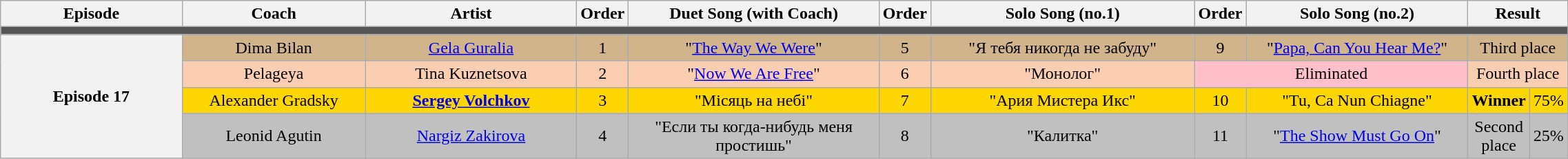<table class="wikitable" style="text-align:center; width:120%;">
<tr>
<th scope="col" width="13%">Episode</th>
<th scope="col" width="13%">Coach</th>
<th scope="col" width="15%">Artist</th>
<th scope="col" width="02%">Order</th>
<th scope="col" width="18%">Duet Song (with Coach)</th>
<th scope="col" width="02%">Order</th>
<th scope="col" width="19%">Solo Song (no.1)</th>
<th scope="col" width="02%">Order</th>
<th scope="col" width="18%">Solo Song (no.2)</th>
<th colspan="2" width="11%">Result</th>
</tr>
<tr>
<td colspan="11" style="background:#555;"></td>
</tr>
<tr>
<th rowspan=5>Episode 17 <br> </th>
</tr>
<tr bgcolor=tan>
<td>Dima Bilan</td>
<td><a href='#'>Gela Guralia</a></td>
<td>1</td>
<td>"<a href='#'>The Way We Were</a>"</td>
<td>5</td>
<td>"Я тебя никогда не забуду"</td>
<td>9</td>
<td>"<a href='#'>Papa, Can You Hear Me?</a>"</td>
<td colspan="2">Third place</td>
</tr>
<tr bgcolor=#FBCEB1>
<td>Pelageya</td>
<td>Tina Kuznetsova</td>
<td>2</td>
<td>"<a href='#'>Now We Are Free</a>"</td>
<td>6</td>
<td>"Монолог"</td>
<td colspan=2 style="background:pink">Eliminated</td>
<td colspan="2">Fourth place</td>
</tr>
<tr bgcolor=gold>
<td>Alexander Gradsky</td>
<td><strong><a href='#'>Sergey Volchkov</a></strong></td>
<td>3</td>
<td>"Мiсяць на небi"</td>
<td>7</td>
<td>"Ария Мистера Икс"</td>
<td>10</td>
<td>"Tu, Ca Nun Chiagne"</td>
<td><strong>Winner</strong></td>
<td>75%</td>
</tr>
<tr bgcolor=silver>
<td>Leonid Agutin</td>
<td><a href='#'>Nargiz Zakirova</a></td>
<td>4</td>
<td>"Если ты когда-нибудь меня простишь"</td>
<td>8</td>
<td>"Калитка"</td>
<td>11</td>
<td>"<a href='#'>The Show Must Go On</a>"</td>
<td>Second place</td>
<td>25%</td>
</tr>
</table>
